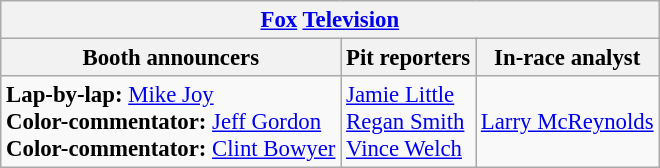<table class="wikitable" style="font-size: 95%">
<tr>
<th colspan="3"><a href='#'>Fox</a> <a href='#'>Television</a></th>
</tr>
<tr>
<th>Booth announcers</th>
<th>Pit reporters</th>
<th>In-race analyst</th>
</tr>
<tr>
<td><strong>Lap-by-lap:</strong> <a href='#'>Mike Joy</a><br><strong>Color-commentator:</strong> <a href='#'>Jeff Gordon</a><br><strong>Color-commentator:</strong> <a href='#'>Clint Bowyer</a></td>
<td><a href='#'>Jamie Little</a><br><a href='#'>Regan Smith</a><br><a href='#'>Vince Welch</a></td>
<td><a href='#'>Larry McReynolds</a></td>
</tr>
</table>
